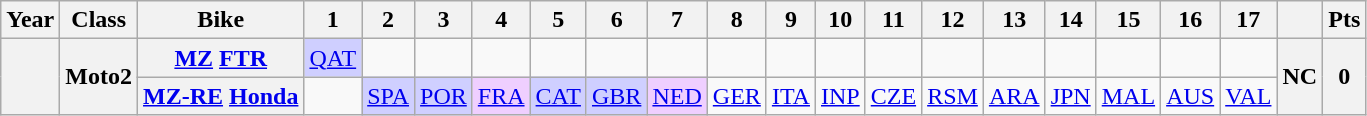<table class="wikitable" style="text-align:center">
<tr>
<th>Year</th>
<th>Class</th>
<th>Bike</th>
<th>1</th>
<th>2</th>
<th>3</th>
<th>4</th>
<th>5</th>
<th>6</th>
<th>7</th>
<th>8</th>
<th>9</th>
<th>10</th>
<th>11</th>
<th>12</th>
<th>13</th>
<th>14</th>
<th>15</th>
<th>16</th>
<th>17</th>
<th></th>
<th>Pts</th>
</tr>
<tr>
<th rowspan=2></th>
<th rowspan=2>Moto2</th>
<th><a href='#'>MZ</a> <a href='#'>FTR</a></th>
<td style="background:#cfcfff;"><a href='#'>QAT</a><br></td>
<td></td>
<td></td>
<td></td>
<td></td>
<td></td>
<td></td>
<td></td>
<td></td>
<td></td>
<td></td>
<td></td>
<td></td>
<td></td>
<td></td>
<td></td>
<td></td>
<th rowspan=2>NC</th>
<th rowspan=2>0</th>
</tr>
<tr>
<th><a href='#'>MZ-RE</a> <a href='#'>Honda</a></th>
<td></td>
<td style="background:#cfcfff;"><a href='#'>SPA</a><br></td>
<td style="background:#cfcfff;"><a href='#'>POR</a><br></td>
<td style="background:#efcfff;"><a href='#'>FRA</a><br></td>
<td style="background:#cfcfff;"><a href='#'>CAT</a><br></td>
<td style="background:#cfcfff;"><a href='#'>GBR</a><br></td>
<td style="background:#efcfff;"><a href='#'>NED</a><br></td>
<td><a href='#'>GER</a></td>
<td><a href='#'>ITA</a></td>
<td><a href='#'>INP</a></td>
<td><a href='#'>CZE</a></td>
<td><a href='#'>RSM</a></td>
<td><a href='#'>ARA</a></td>
<td><a href='#'>JPN</a></td>
<td><a href='#'>MAL</a></td>
<td><a href='#'>AUS</a></td>
<td><a href='#'>VAL</a></td>
</tr>
</table>
